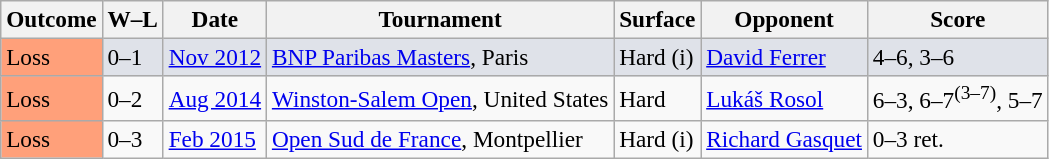<table class="sortable wikitable" style=font-size:97%>
<tr>
<th>Outcome</th>
<th>W–L</th>
<th>Date</th>
<th>Tournament</th>
<th>Surface</th>
<th>Opponent</th>
<th>Score</th>
</tr>
<tr style="background:#dfe2e9;">
<td bgcolor=FFA07A>Loss</td>
<td>0–1</td>
<td><a href='#'>Nov 2012</a></td>
<td><a href='#'>BNP Paribas Masters</a>, Paris</td>
<td>Hard (i)</td>
<td> <a href='#'>David Ferrer</a></td>
<td>4–6, 3–6</td>
</tr>
<tr>
<td bgcolor=FFA07A>Loss</td>
<td>0–2</td>
<td><a href='#'>Aug 2014</a></td>
<td><a href='#'>Winston-Salem Open</a>, United States</td>
<td>Hard</td>
<td> <a href='#'>Lukáš Rosol</a></td>
<td>6–3, 6–7<sup>(3–7)</sup>, 5–7</td>
</tr>
<tr>
<td bgcolor=FFA07A>Loss</td>
<td>0–3</td>
<td><a href='#'>Feb 2015</a></td>
<td><a href='#'>Open Sud de France</a>, Montpellier</td>
<td>Hard (i)</td>
<td> <a href='#'>Richard Gasquet</a></td>
<td>0–3 ret.</td>
</tr>
</table>
